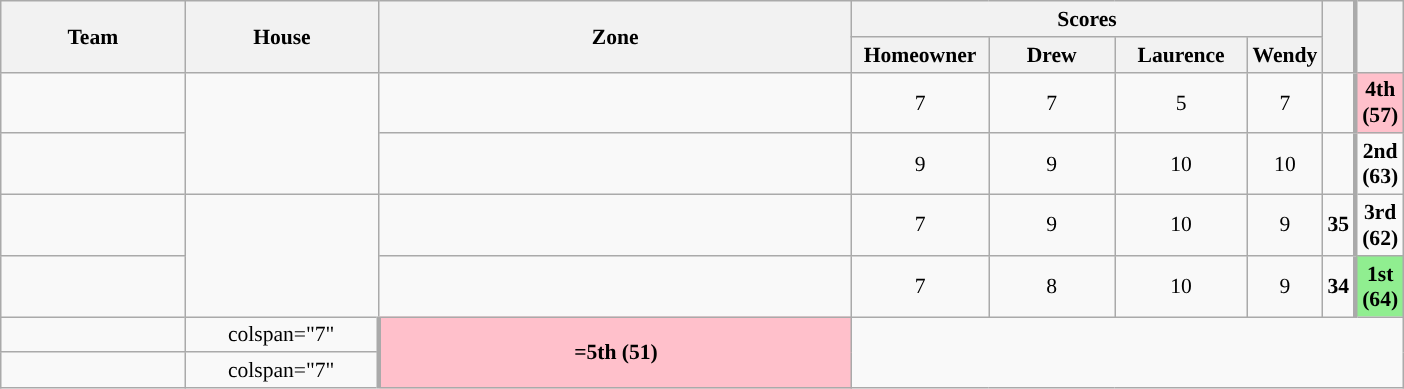<table class="wikitable plainrowheaders" style="text-align:center; font-size:90%; width:65em;">
<tr>
<th rowspan="2">Team</th>
<th rowspan="2">House</th>
<th rowspan="2" style="width:40%;">Zone</th>
<th colspan="4" style="width:30%;">Scores</th>
<th rowspan="2" style="width:15%;"></th>
<th rowspan="2" style="width:15%; border-left:3px solid #aaa;"></th>
</tr>
<tr>
<th style="width:10%;">Homeowner</th>
<th style="width:10%;">Drew</th>
<th style="width:10%;">Laurence</th>
<th style="width:10%;">Wendy</th>
</tr>
<tr>
<td style="width:15%;"></td>
<td rowspan=2 style="width:15%;"><br></td>
<td></td>
<td>7</td>
<td>7</td>
<td>5</td>
<td>7</td>
<td></td>
<td style="border-left:3px solid #aaa;" bgcolor="pink"><strong>4th (57)</strong></td>
</tr>
<tr>
<td style="width:15%;"></td>
<td></td>
<td>9</td>
<td>9</td>
<td>10</td>
<td>10</td>
<td></td>
<td style="border-left:3px solid #aaa;"><strong>2nd (63)</strong></td>
</tr>
<tr>
<td style="width:15%;"></td>
<td rowspan=2 style="width:15%;"><br></td>
<td></td>
<td>7</td>
<td>9</td>
<td>10</td>
<td>9</td>
<td><strong>35</strong></td>
<td style="border-left:3px solid #aaa;"><strong>3rd (62)</strong></td>
</tr>
<tr>
<td style="width:15%;"></td>
<td></td>
<td>7</td>
<td>8</td>
<td>10</td>
<td>9</td>
<td><strong>34</strong></td>
<td style="border-left:3px solid #aaa;" bgcolor="lightgreen"><strong>1st (64)</strong></td>
</tr>
<tr>
<td style="width:15%;"></td>
<td>colspan="7" </td>
<td rowspan="2" style="border-left:3px solid #aaa;" bgcolor="pink"><strong>=5th (51)</strong></td>
</tr>
<tr>
<td style="width:15%;"></td>
<td>colspan="7" </td>
</tr>
</table>
